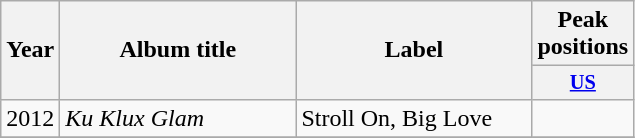<table class="wikitable">
<tr>
<th align="center" rowspan="2" width="10">Year</th>
<th align="center" rowspan="2" width="150">Album title</th>
<th align="center" rowspan="2" width="150">Label</th>
<th align="center" colspan="1" width="20">Peak positions</th>
</tr>
<tr>
<th scope="col" style="width:3em;font-size:85%;"><a href='#'>US</a><br></th>
</tr>
<tr>
<td style="text-align:center;">2012</td>
<td><em>Ku Klux Glam</em></td>
<td>Stroll On, Big Love</td>
<td style="text-align:center;"></td>
</tr>
<tr>
</tr>
</table>
